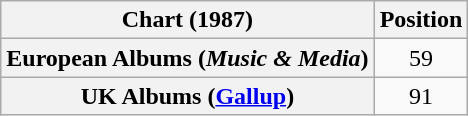<table class="wikitable sortable plainrowheaders" style="text-align:center">
<tr>
<th scope="col">Chart (1987)</th>
<th scope="col">Position</th>
</tr>
<tr>
<th scope="row">European Albums (<em>Music & Media</em>)</th>
<td>59</td>
</tr>
<tr>
<th scope="row">UK Albums (<a href='#'>Gallup</a>)</th>
<td>91</td>
</tr>
</table>
